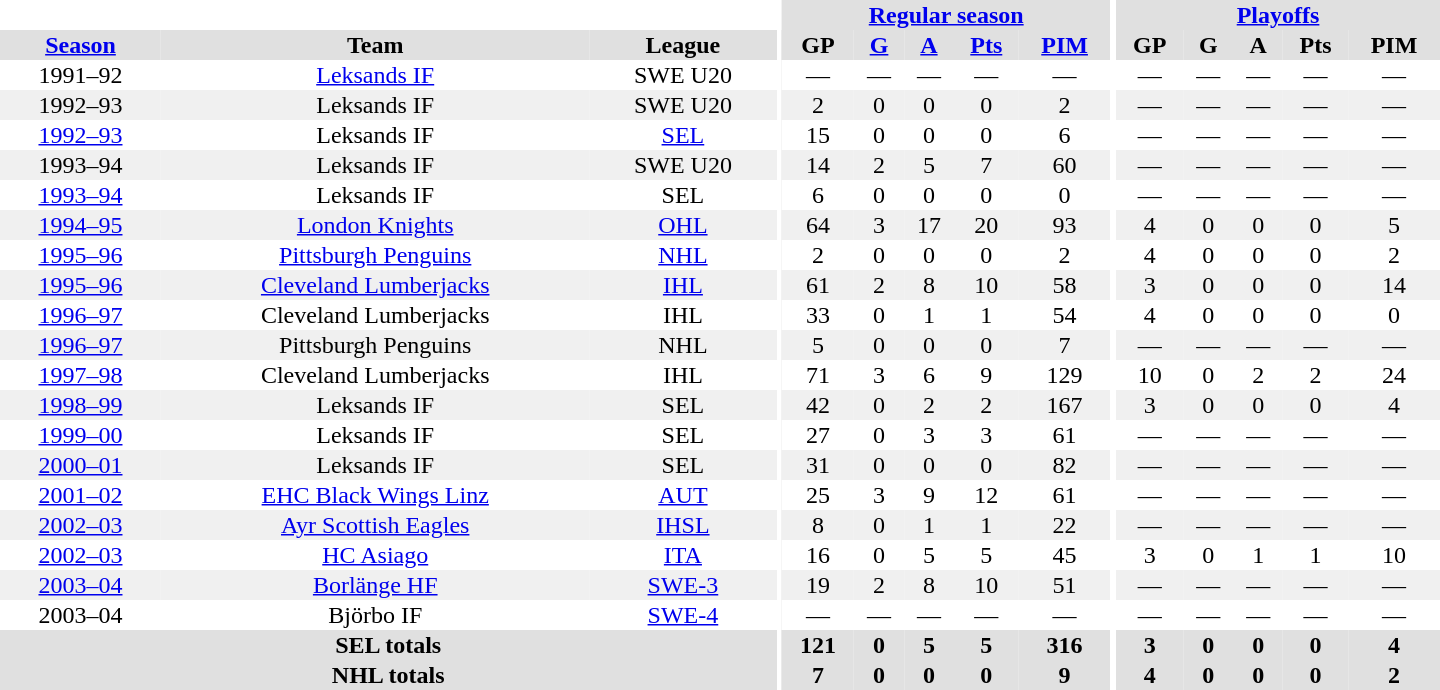<table border="0" cellpadding="1" cellspacing="0" style="text-align:center; width:60em">
<tr bgcolor="#e0e0e0">
<th colspan="3" bgcolor="#ffffff"></th>
<th rowspan="100" bgcolor="#ffffff"></th>
<th colspan="5"><a href='#'>Regular season</a></th>
<th rowspan="100" bgcolor="#ffffff"></th>
<th colspan="5"><a href='#'>Playoffs</a></th>
</tr>
<tr bgcolor="#e0e0e0">
<th><a href='#'>Season</a></th>
<th>Team</th>
<th>League</th>
<th>GP</th>
<th><a href='#'>G</a></th>
<th><a href='#'>A</a></th>
<th><a href='#'>Pts</a></th>
<th><a href='#'>PIM</a></th>
<th>GP</th>
<th>G</th>
<th>A</th>
<th>Pts</th>
<th>PIM</th>
</tr>
<tr>
<td>1991–92</td>
<td><a href='#'>Leksands IF</a></td>
<td>SWE U20</td>
<td>—</td>
<td>—</td>
<td>—</td>
<td>—</td>
<td>—</td>
<td>—</td>
<td>—</td>
<td>—</td>
<td>—</td>
<td>—</td>
</tr>
<tr bgcolor="#f0f0f0">
<td>1992–93</td>
<td>Leksands IF</td>
<td>SWE U20</td>
<td>2</td>
<td>0</td>
<td>0</td>
<td>0</td>
<td>2</td>
<td>—</td>
<td>—</td>
<td>—</td>
<td>—</td>
<td>—</td>
</tr>
<tr>
<td><a href='#'>1992–93</a></td>
<td>Leksands IF</td>
<td><a href='#'>SEL</a></td>
<td>15</td>
<td>0</td>
<td>0</td>
<td>0</td>
<td>6</td>
<td>—</td>
<td>—</td>
<td>—</td>
<td>—</td>
<td>—</td>
</tr>
<tr bgcolor="#f0f0f0">
<td>1993–94</td>
<td>Leksands IF</td>
<td>SWE U20</td>
<td>14</td>
<td>2</td>
<td>5</td>
<td>7</td>
<td>60</td>
<td>—</td>
<td>—</td>
<td>—</td>
<td>—</td>
<td>—</td>
</tr>
<tr>
<td><a href='#'>1993–94</a></td>
<td>Leksands IF</td>
<td>SEL</td>
<td>6</td>
<td>0</td>
<td>0</td>
<td>0</td>
<td>0</td>
<td>—</td>
<td>—</td>
<td>—</td>
<td>—</td>
<td>—</td>
</tr>
<tr bgcolor="#f0f0f0">
<td><a href='#'>1994–95</a></td>
<td><a href='#'>London Knights</a></td>
<td><a href='#'>OHL</a></td>
<td>64</td>
<td>3</td>
<td>17</td>
<td>20</td>
<td>93</td>
<td>4</td>
<td>0</td>
<td>0</td>
<td>0</td>
<td>5</td>
</tr>
<tr>
<td><a href='#'>1995–96</a></td>
<td><a href='#'>Pittsburgh Penguins</a></td>
<td><a href='#'>NHL</a></td>
<td>2</td>
<td>0</td>
<td>0</td>
<td>0</td>
<td>2</td>
<td>4</td>
<td>0</td>
<td>0</td>
<td>0</td>
<td>2</td>
</tr>
<tr bgcolor="#f0f0f0">
<td><a href='#'>1995–96</a></td>
<td><a href='#'>Cleveland Lumberjacks</a></td>
<td><a href='#'>IHL</a></td>
<td>61</td>
<td>2</td>
<td>8</td>
<td>10</td>
<td>58</td>
<td>3</td>
<td>0</td>
<td>0</td>
<td>0</td>
<td>14</td>
</tr>
<tr>
<td><a href='#'>1996–97</a></td>
<td>Cleveland Lumberjacks</td>
<td>IHL</td>
<td>33</td>
<td>0</td>
<td>1</td>
<td>1</td>
<td>54</td>
<td>4</td>
<td>0</td>
<td>0</td>
<td>0</td>
<td>0</td>
</tr>
<tr bgcolor="#f0f0f0">
<td><a href='#'>1996–97</a></td>
<td>Pittsburgh Penguins</td>
<td>NHL</td>
<td>5</td>
<td>0</td>
<td>0</td>
<td>0</td>
<td>7</td>
<td>—</td>
<td>—</td>
<td>—</td>
<td>—</td>
<td>—</td>
</tr>
<tr>
<td><a href='#'>1997–98</a></td>
<td>Cleveland Lumberjacks</td>
<td>IHL</td>
<td>71</td>
<td>3</td>
<td>6</td>
<td>9</td>
<td>129</td>
<td>10</td>
<td>0</td>
<td>2</td>
<td>2</td>
<td>24</td>
</tr>
<tr bgcolor="#f0f0f0">
<td><a href='#'>1998–99</a></td>
<td>Leksands IF</td>
<td>SEL</td>
<td>42</td>
<td>0</td>
<td>2</td>
<td>2</td>
<td>167</td>
<td>3</td>
<td>0</td>
<td>0</td>
<td>0</td>
<td>4</td>
</tr>
<tr>
<td><a href='#'>1999–00</a></td>
<td>Leksands IF</td>
<td>SEL</td>
<td>27</td>
<td>0</td>
<td>3</td>
<td>3</td>
<td>61</td>
<td>—</td>
<td>—</td>
<td>—</td>
<td>—</td>
<td>—</td>
</tr>
<tr bgcolor="#f0f0f0">
<td><a href='#'>2000–01</a></td>
<td>Leksands IF</td>
<td>SEL</td>
<td>31</td>
<td>0</td>
<td>0</td>
<td>0</td>
<td>82</td>
<td>—</td>
<td>—</td>
<td>—</td>
<td>—</td>
<td>—</td>
</tr>
<tr>
<td><a href='#'>2001–02</a></td>
<td><a href='#'>EHC Black Wings Linz</a></td>
<td><a href='#'>AUT</a></td>
<td>25</td>
<td>3</td>
<td>9</td>
<td>12</td>
<td>61</td>
<td>—</td>
<td>—</td>
<td>—</td>
<td>—</td>
<td>—</td>
</tr>
<tr bgcolor="#f0f0f0">
<td><a href='#'>2002–03</a></td>
<td><a href='#'>Ayr Scottish Eagles</a></td>
<td><a href='#'>IHSL</a></td>
<td>8</td>
<td>0</td>
<td>1</td>
<td>1</td>
<td>22</td>
<td>—</td>
<td>—</td>
<td>—</td>
<td>—</td>
<td>—</td>
</tr>
<tr>
<td><a href='#'>2002–03</a></td>
<td><a href='#'>HC Asiago</a></td>
<td><a href='#'>ITA</a></td>
<td>16</td>
<td>0</td>
<td>5</td>
<td>5</td>
<td>45</td>
<td>3</td>
<td>0</td>
<td>1</td>
<td>1</td>
<td>10</td>
</tr>
<tr bgcolor="#f0f0f0">
<td><a href='#'>2003–04</a></td>
<td><a href='#'>Borlänge HF</a></td>
<td><a href='#'>SWE-3</a></td>
<td>19</td>
<td>2</td>
<td>8</td>
<td>10</td>
<td>51</td>
<td>—</td>
<td>—</td>
<td>—</td>
<td>—</td>
<td>—</td>
</tr>
<tr>
<td>2003–04</td>
<td>Björbo IF</td>
<td><a href='#'>SWE-4</a></td>
<td>—</td>
<td>—</td>
<td>—</td>
<td>—</td>
<td>—</td>
<td>—</td>
<td>—</td>
<td>—</td>
<td>—</td>
<td>—</td>
</tr>
<tr bgcolor="#e0e0e0">
<th colspan="3">SEL totals</th>
<th>121</th>
<th>0</th>
<th>5</th>
<th>5</th>
<th>316</th>
<th>3</th>
<th>0</th>
<th>0</th>
<th>0</th>
<th>4</th>
</tr>
<tr bgcolor="#e0e0e0">
<th colspan="3">NHL totals</th>
<th>7</th>
<th>0</th>
<th>0</th>
<th>0</th>
<th>9</th>
<th>4</th>
<th>0</th>
<th>0</th>
<th>0</th>
<th>2</th>
</tr>
</table>
